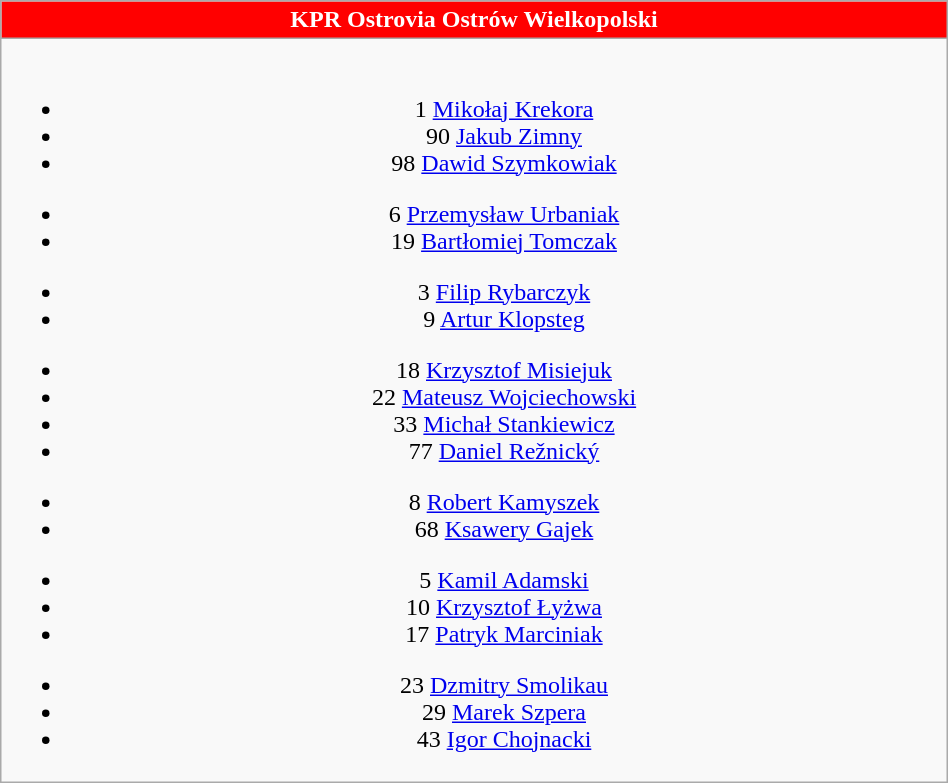<table class="wikitable" style="font-size:100%; text-align:center; width:50%">
<tr>
<th colspan=5 style="background-color:#FF0000;color:#FFFFFF;text-align:center;"> KPR Ostrovia Ostrów Wielkopolski</th>
</tr>
<tr>
<td><br>
<ul><li>1  <a href='#'>Mikołaj Krekora</a></li><li>90  <a href='#'>Jakub Zimny</a></li><li>98  <a href='#'>Dawid Szymkowiak</a></li></ul><ul><li>6  <a href='#'>Przemysław Urbaniak</a></li><li>19  <a href='#'>Bartłomiej Tomczak</a></li></ul><ul><li>3  <a href='#'>Filip Rybarczyk</a></li><li>9  <a href='#'>Artur Klopsteg</a></li></ul><ul><li>18  <a href='#'>Krzysztof Misiejuk</a></li><li>22  <a href='#'>Mateusz Wojciechowski</a></li><li>33  <a href='#'>Michał Stankiewicz</a></li><li>77  <a href='#'>Daniel Režnický</a></li></ul><ul><li>8  <a href='#'>Robert Kamyszek</a></li><li>68  <a href='#'>Ksawery Gajek</a></li></ul><ul><li>5  <a href='#'>Kamil Adamski</a></li><li>10  <a href='#'>Krzysztof Łyżwa</a></li><li>17  <a href='#'>Patryk Marciniak</a></li></ul><ul><li>23  <a href='#'>Dzmitry Smolikau</a></li><li>29  <a href='#'>Marek Szpera</a></li><li>43  <a href='#'>Igor Chojnacki</a></li></ul></td>
</tr>
</table>
